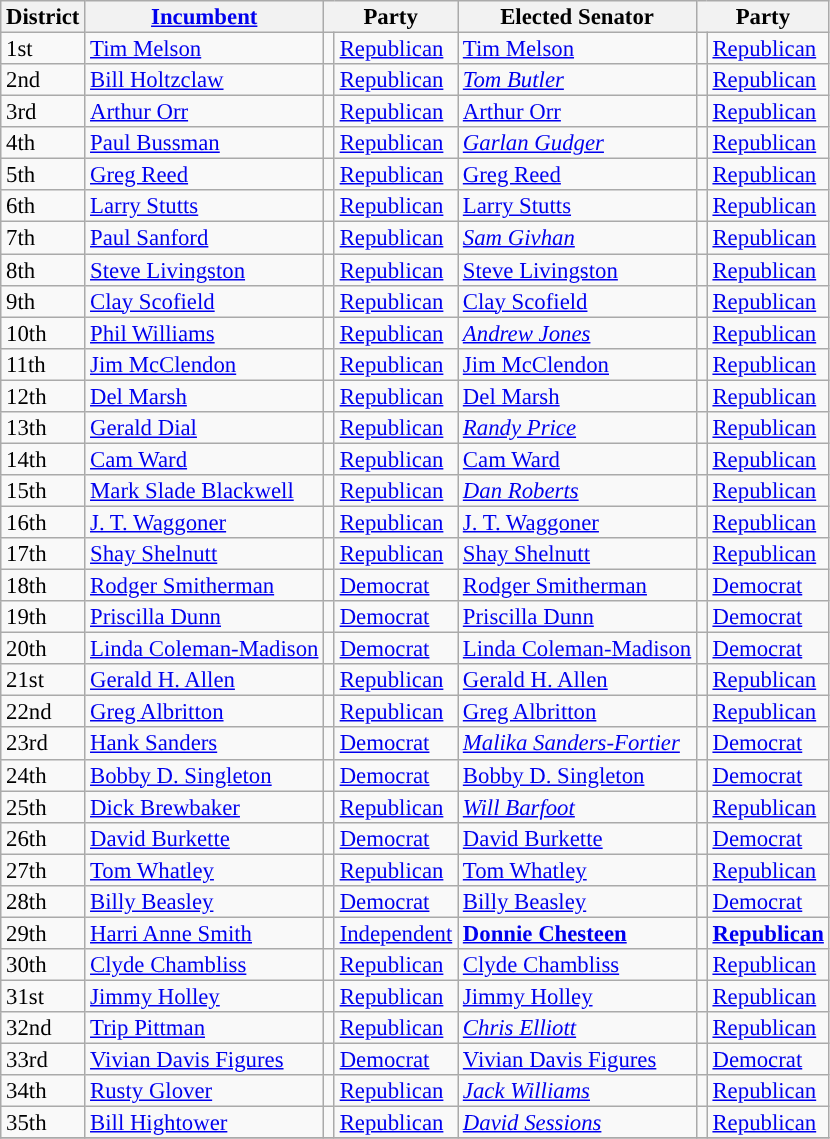<table class="sortable wikitable" style="font-size:95%;line-height:14px;">
<tr>
<th colspan="1" class="unsortable">District</th>
<th class="unsortable"><a href='#'>Incumbent</a></th>
<th colspan="2">Party</th>
<th class="unsortable">Elected Senator</th>
<th colspan="2">Party</th>
</tr>
<tr>
<td>1st</td>
<td><a href='#'>Tim Melson</a></td>
<td style="background:"></td>
<td><a href='#'>Republican</a></td>
<td><a href='#'>Tim Melson</a></td>
<td style="background:"></td>
<td><a href='#'>Republican</a></td>
</tr>
<tr>
<td>2nd</td>
<td><a href='#'>Bill Holtzclaw</a></td>
<td style="background:"></td>
<td><a href='#'>Republican</a></td>
<td><em><a href='#'>Tom Butler</a></em></td>
<td style="background:"></td>
<td><a href='#'>Republican</a></td>
</tr>
<tr>
<td>3rd</td>
<td><a href='#'>Arthur Orr</a></td>
<td style="background:"></td>
<td><a href='#'>Republican</a></td>
<td><a href='#'>Arthur Orr</a></td>
<td style="background:"></td>
<td><a href='#'>Republican</a></td>
</tr>
<tr>
<td>4th</td>
<td><a href='#'>Paul Bussman</a></td>
<td style="background:"></td>
<td><a href='#'>Republican</a></td>
<td><em><a href='#'>Garlan Gudger</a></em></td>
<td style="background:"></td>
<td><a href='#'>Republican</a></td>
</tr>
<tr>
<td>5th</td>
<td><a href='#'>Greg Reed</a></td>
<td style="background:"></td>
<td><a href='#'>Republican</a></td>
<td><a href='#'>Greg Reed</a></td>
<td style="background:"></td>
<td><a href='#'>Republican</a></td>
</tr>
<tr>
<td>6th</td>
<td><a href='#'>Larry Stutts</a></td>
<td style="background:"></td>
<td><a href='#'>Republican</a></td>
<td><a href='#'>Larry Stutts</a></td>
<td style="background:"></td>
<td><a href='#'>Republican</a></td>
</tr>
<tr>
<td>7th</td>
<td><a href='#'>Paul Sanford</a></td>
<td style="background:"></td>
<td><a href='#'>Republican</a></td>
<td><em><a href='#'>Sam Givhan</a></em></td>
<td style="background:"></td>
<td><a href='#'>Republican</a></td>
</tr>
<tr>
<td>8th</td>
<td><a href='#'>Steve Livingston</a></td>
<td style="background:"></td>
<td><a href='#'>Republican</a></td>
<td><a href='#'>Steve Livingston</a></td>
<td style="background:"></td>
<td><a href='#'>Republican</a></td>
</tr>
<tr>
<td>9th</td>
<td><a href='#'>Clay Scofield</a></td>
<td style="background:"></td>
<td><a href='#'>Republican</a></td>
<td><a href='#'>Clay Scofield</a></td>
<td style="background:"></td>
<td><a href='#'>Republican</a></td>
</tr>
<tr>
<td>10th</td>
<td><a href='#'>Phil Williams</a></td>
<td style="background:"></td>
<td><a href='#'>Republican</a></td>
<td><em><a href='#'>Andrew Jones</a></em></td>
<td style="background:"></td>
<td><a href='#'>Republican</a></td>
</tr>
<tr>
<td>11th</td>
<td><a href='#'>Jim McClendon</a></td>
<td style="background:"></td>
<td><a href='#'>Republican</a></td>
<td><a href='#'>Jim McClendon</a></td>
<td style="background:"></td>
<td><a href='#'>Republican</a></td>
</tr>
<tr>
<td>12th</td>
<td><a href='#'>Del Marsh</a></td>
<td style="background:"></td>
<td><a href='#'>Republican</a></td>
<td><a href='#'>Del Marsh</a></td>
<td style="background:"></td>
<td><a href='#'>Republican</a></td>
</tr>
<tr>
<td>13th</td>
<td><a href='#'>Gerald Dial</a></td>
<td style="background:"></td>
<td><a href='#'>Republican</a></td>
<td><em><a href='#'>Randy Price</a></em></td>
<td style="background:"></td>
<td><a href='#'>Republican</a></td>
</tr>
<tr>
<td>14th</td>
<td><a href='#'>Cam Ward</a></td>
<td style="background:"></td>
<td><a href='#'>Republican</a></td>
<td><a href='#'>Cam Ward</a></td>
<td style="background:"></td>
<td><a href='#'>Republican</a></td>
</tr>
<tr>
<td>15th</td>
<td><a href='#'>Mark Slade Blackwell</a></td>
<td style="background:"></td>
<td><a href='#'>Republican</a></td>
<td><em><a href='#'>Dan Roberts</a></em></td>
<td style="background:"></td>
<td><a href='#'>Republican</a></td>
</tr>
<tr>
<td>16th</td>
<td><a href='#'>J. T. Waggoner</a></td>
<td style="background:"></td>
<td><a href='#'>Republican</a></td>
<td><a href='#'>J. T. Waggoner</a></td>
<td style="background:"></td>
<td><a href='#'>Republican</a></td>
</tr>
<tr>
<td>17th</td>
<td><a href='#'>Shay Shelnutt</a></td>
<td style="background:"></td>
<td><a href='#'>Republican</a></td>
<td><a href='#'>Shay Shelnutt</a></td>
<td style="background:"></td>
<td><a href='#'>Republican</a></td>
</tr>
<tr>
<td>18th</td>
<td><a href='#'>Rodger Smitherman</a></td>
<td style="background:"></td>
<td><a href='#'>Democrat</a></td>
<td><a href='#'>Rodger Smitherman</a></td>
<td style="background:"></td>
<td><a href='#'>Democrat</a></td>
</tr>
<tr>
<td>19th</td>
<td><a href='#'>Priscilla Dunn</a></td>
<td style="background:"></td>
<td><a href='#'>Democrat</a></td>
<td><a href='#'>Priscilla Dunn</a></td>
<td style="background:"></td>
<td><a href='#'>Democrat</a></td>
</tr>
<tr>
<td>20th</td>
<td><a href='#'>Linda Coleman-Madison</a></td>
<td style="background:"></td>
<td><a href='#'>Democrat</a></td>
<td><a href='#'>Linda Coleman-Madison</a></td>
<td style="background:"></td>
<td><a href='#'>Democrat</a></td>
</tr>
<tr>
<td>21st</td>
<td><a href='#'>Gerald H. Allen</a></td>
<td style="background:"></td>
<td><a href='#'>Republican</a></td>
<td><a href='#'>Gerald H. Allen</a></td>
<td style="background:"></td>
<td><a href='#'>Republican</a></td>
</tr>
<tr>
<td>22nd</td>
<td><a href='#'>Greg Albritton</a></td>
<td style="background:"></td>
<td><a href='#'>Republican</a></td>
<td><a href='#'>Greg Albritton</a></td>
<td style="background:"></td>
<td><a href='#'>Republican</a></td>
</tr>
<tr>
<td>23rd</td>
<td><a href='#'>Hank Sanders</a></td>
<td style="background:"></td>
<td><a href='#'>Democrat</a></td>
<td><em><a href='#'>Malika Sanders-Fortier</a></em></td>
<td style="background:"></td>
<td><a href='#'>Democrat</a></td>
</tr>
<tr>
<td>24th</td>
<td><a href='#'>Bobby D. Singleton</a></td>
<td style="background:"></td>
<td><a href='#'>Democrat</a></td>
<td><a href='#'>Bobby D. Singleton</a></td>
<td style="background:"></td>
<td><a href='#'>Democrat</a></td>
</tr>
<tr>
<td>25th</td>
<td><a href='#'>Dick Brewbaker</a></td>
<td style="background:"></td>
<td><a href='#'>Republican</a></td>
<td><em><a href='#'>Will Barfoot</a></em></td>
<td style="background:"></td>
<td><a href='#'>Republican</a></td>
</tr>
<tr>
<td>26th</td>
<td><a href='#'>David Burkette</a></td>
<td style="background:"></td>
<td><a href='#'>Democrat</a></td>
<td><a href='#'>David Burkette</a></td>
<td style="background:"></td>
<td><a href='#'>Democrat</a></td>
</tr>
<tr>
<td>27th</td>
<td><a href='#'>Tom Whatley</a></td>
<td style="background:"></td>
<td><a href='#'>Republican</a></td>
<td><a href='#'>Tom Whatley</a></td>
<td style="background:"></td>
<td><a href='#'>Republican</a></td>
</tr>
<tr>
<td>28th</td>
<td><a href='#'>Billy Beasley</a></td>
<td style="background:"></td>
<td><a href='#'>Democrat</a></td>
<td><a href='#'>Billy Beasley</a></td>
<td style="background:"></td>
<td><a href='#'>Democrat</a></td>
</tr>
<tr>
<td>29th</td>
<td><a href='#'>Harri Anne Smith</a></td>
<td style="background:"></td>
<td><a href='#'>Independent</a></td>
<td><strong><a href='#'>Donnie Chesteen</a></strong></td>
<td style="background:"></td>
<td><strong><a href='#'>Republican</a></strong></td>
</tr>
<tr>
<td>30th</td>
<td><a href='#'>Clyde Chambliss</a></td>
<td style="background:"></td>
<td><a href='#'>Republican</a></td>
<td><a href='#'>Clyde Chambliss</a></td>
<td style="background:"></td>
<td><a href='#'>Republican</a></td>
</tr>
<tr>
<td>31st</td>
<td><a href='#'>Jimmy Holley</a></td>
<td style="background:"></td>
<td><a href='#'>Republican</a></td>
<td><a href='#'>Jimmy Holley</a></td>
<td style="background:"></td>
<td><a href='#'>Republican</a></td>
</tr>
<tr>
<td>32nd</td>
<td><a href='#'>Trip Pittman</a></td>
<td style="background:"></td>
<td><a href='#'>Republican</a></td>
<td><em><a href='#'>Chris Elliott</a></em></td>
<td style="background:"></td>
<td><a href='#'>Republican</a></td>
</tr>
<tr>
<td>33rd</td>
<td><a href='#'>Vivian Davis Figures</a></td>
<td style="background:"></td>
<td><a href='#'>Democrat</a></td>
<td><a href='#'>Vivian Davis Figures</a></td>
<td style="background:"></td>
<td><a href='#'>Democrat</a></td>
</tr>
<tr>
<td>34th</td>
<td><a href='#'>Rusty Glover</a></td>
<td style="background:"></td>
<td><a href='#'>Republican</a></td>
<td><em><a href='#'>Jack Williams</a></em></td>
<td style="background:"></td>
<td><a href='#'>Republican</a></td>
</tr>
<tr>
<td>35th</td>
<td><a href='#'>Bill Hightower</a></td>
<td style="background:"></td>
<td><a href='#'>Republican</a></td>
<td><em><a href='#'>David Sessions</a></em></td>
<td style="background:"></td>
<td><a href='#'>Republican</a></td>
</tr>
<tr>
</tr>
</table>
